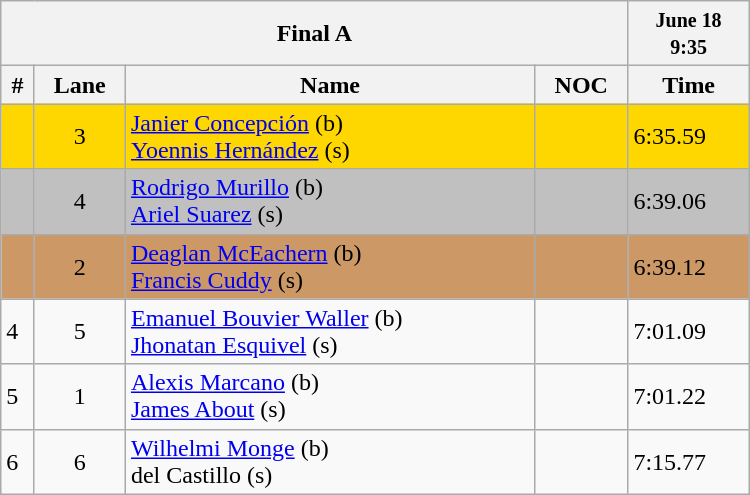<table class="wikitable" width=500>
<tr>
<th colspan=4>Final A</th>
<th colspan=2><small>June 18<br>9:35</small></th>
</tr>
<tr>
<th>#</th>
<th>Lane</th>
<th>Name</th>
<th>NOC</th>
<th>Time</th>
</tr>
<tr bgcolor=gold>
<td></td>
<td align=center>3</td>
<td><a href='#'>Janier Concepción</a> (b)<br><a href='#'>Yoennis Hernández</a> (s)</td>
<td></td>
<td>6:35.59</td>
</tr>
<tr bgcolor=silver>
<td></td>
<td align=center>4</td>
<td><a href='#'>Rodrigo Murillo</a> (b)<br><a href='#'>Ariel Suarez</a> (s)</td>
<td></td>
<td>6:39.06</td>
</tr>
<tr bgcolor=cc9966>
<td></td>
<td align=center>2</td>
<td><a href='#'>Deaglan McEachern</a> (b) <br> <a href='#'>Francis Cuddy</a> (s)</td>
<td></td>
<td>6:39.12</td>
</tr>
<tr>
<td>4</td>
<td align=center>5</td>
<td><a href='#'>Emanuel Bouvier Waller</a> (b) <br> <a href='#'>Jhonatan Esquivel</a> (s)</td>
<td></td>
<td>7:01.09</td>
</tr>
<tr>
<td>5</td>
<td align=center>1</td>
<td><a href='#'>Alexis Marcano</a> (b) <br> <a href='#'>James About</a> (s)</td>
<td></td>
<td>7:01.22</td>
</tr>
<tr>
<td>6</td>
<td align=center>6</td>
<td><a href='#'>Wilhelmi Monge</a> (b) <br> del Castillo (s)</td>
<td></td>
<td>7:15.77</td>
</tr>
</table>
